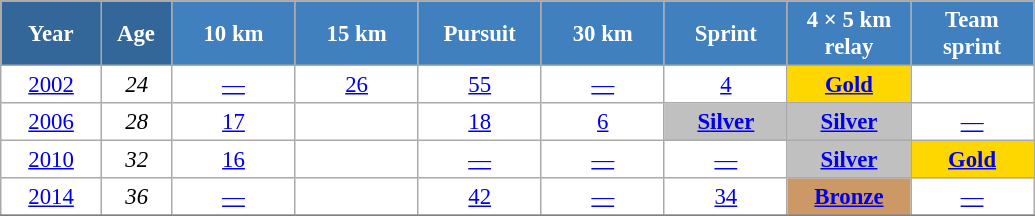<table class="wikitable" style="font-size:95%; text-align:center; border:grey solid 1px; border-collapse:collapse; background:#ffffff;">
<tr>
<th style="background-color:#369; color:white; width:60px;"> Year </th>
<th style="background-color:#369; color:white; width:40px;"> Age </th>
<th style="background-color:#4180be; color:white; width:75px;"> 10 km </th>
<th style="background-color:#4180be; color:white; width:75px;"> 15 km </th>
<th style="background-color:#4180be; color:white; width:75px;"> Pursuit </th>
<th style="background-color:#4180be; color:white; width:75px;"> 30 km </th>
<th style="background-color:#4180be; color:white; width:75px;"> Sprint </th>
<th style="background-color:#4180be; color:white; width:75px;"> 4 × 5 km <br> relay </th>
<th style="background-color:#4180be; color:white; width:75px;"> Team <br> sprint </th>
</tr>
<tr>
<td><a href='#'>2002</a></td>
<td><em>24</em></td>
<td><a href='#'>—</a></td>
<td><a href='#'>26</a></td>
<td><a href='#'>55</a></td>
<td><a href='#'>—</a></td>
<td><a href='#'>4</a></td>
<td bgcolor=gold><a href='#'><strong>Gold</strong></a></td>
<td></td>
</tr>
<tr>
<td><a href='#'>2006</a></td>
<td><em>28</em></td>
<td><a href='#'>17</a></td>
<td></td>
<td><a href='#'>18</a></td>
<td><a href='#'>6</a></td>
<td bgcolor=silver><a href='#'><strong>Silver</strong></a></td>
<td bgcolor=silver><a href='#'><strong>Silver</strong></a></td>
<td><a href='#'>—</a></td>
</tr>
<tr>
<td><a href='#'>2010</a></td>
<td><em>32</em></td>
<td><a href='#'>16</a></td>
<td></td>
<td><a href='#'>—</a></td>
<td><a href='#'>—</a></td>
<td><a href='#'>—</a></td>
<td bgcolor=silver><a href='#'><strong>Silver</strong></a></td>
<td bgcolor=gold><a href='#'><strong>Gold</strong></a></td>
</tr>
<tr>
<td><a href='#'>2014</a></td>
<td><em>36</em></td>
<td><a href='#'>—</a></td>
<td></td>
<td><a href='#'>42</a></td>
<td><a href='#'>—</a></td>
<td><a href='#'>34</a></td>
<td bgcolor=cc9966><a href='#'><strong>Bronze</strong></a></td>
<td><a href='#'>—</a></td>
</tr>
<tr>
</tr>
</table>
